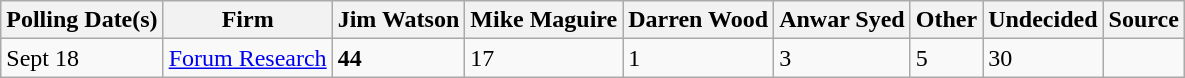<table class="wikitable">
<tr>
<th>Polling Date(s)</th>
<th>Firm</th>
<th>Jim Watson</th>
<th>Mike Maguire</th>
<th>Darren Wood</th>
<th>Anwar Syed</th>
<th>Other</th>
<th>Undecided</th>
<th>Source</th>
</tr>
<tr>
<td>Sept 18</td>
<td><a href='#'>Forum Research</a></td>
<td><strong>44</strong></td>
<td>17</td>
<td>1</td>
<td>3</td>
<td>5</td>
<td>30</td>
<td></td>
</tr>
</table>
